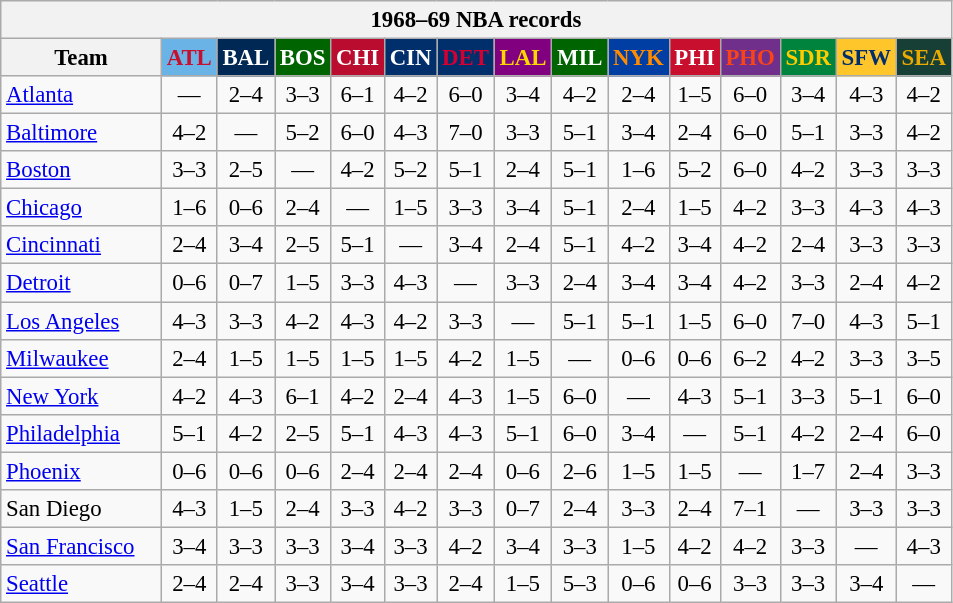<table class="wikitable" style="font-size:95%; text-align:center;">
<tr>
<th colspan=15>1968–69 NBA records</th>
</tr>
<tr>
<th width=100>Team</th>
<th style="background:#69B3E6;color:#C70F2E;width=35">ATL</th>
<th style="background:#002854;color:#FFFFFF;width=35">BAL</th>
<th style="background:#006400;color:#FFFFFF;width=35">BOS</th>
<th style="background:#BA0C2F;color:#FFFFFF;width=35">CHI</th>
<th style="background:#012F6B;color:#FFFFFF;width=35">CIN</th>
<th style="background:#012F6B;color:#D40032;width=35">DET</th>
<th style="background:#800080;color:#FFD700;width=35">LAL</th>
<th style="background:#006400;color:#FFFFFF;width=35">MIL</th>
<th style="background:#003EA4;color:#FF8C00;width=35">NYK</th>
<th style="background:#C90F2E;color:#FFFFFF;width=35">PHI</th>
<th style="background:#702F8B;color:#FA4417;width=35">PHO</th>
<th style="background:#00843D;color:#FFCC00;width=35">SDR</th>
<th style="background:#FFC62C;color:#012F6B;width=35">SFW</th>
<th style="background:#173F36;color:#EBAA00;width=35">SEA</th>
</tr>
<tr>
<td style="text-align:left;"><a href='#'>Atlanta</a></td>
<td>—</td>
<td>2–4</td>
<td>3–3</td>
<td>6–1</td>
<td>4–2</td>
<td>6–0</td>
<td>3–4</td>
<td>4–2</td>
<td>2–4</td>
<td>1–5</td>
<td>6–0</td>
<td>3–4</td>
<td>4–3</td>
<td>4–2</td>
</tr>
<tr>
<td style="text-align:left;"><a href='#'>Baltimore</a></td>
<td>4–2</td>
<td>—</td>
<td>5–2</td>
<td>6–0</td>
<td>4–3</td>
<td>7–0</td>
<td>3–3</td>
<td>5–1</td>
<td>3–4</td>
<td>2–4</td>
<td>6–0</td>
<td>5–1</td>
<td>3–3</td>
<td>4–2</td>
</tr>
<tr>
<td style="text-align:left;"><a href='#'>Boston</a></td>
<td>3–3</td>
<td>2–5</td>
<td>—</td>
<td>4–2</td>
<td>5–2</td>
<td>5–1</td>
<td>2–4</td>
<td>5–1</td>
<td>1–6</td>
<td>5–2</td>
<td>6–0</td>
<td>4–2</td>
<td>3–3</td>
<td>3–3</td>
</tr>
<tr>
<td style="text-align:left;"><a href='#'>Chicago</a></td>
<td>1–6</td>
<td>0–6</td>
<td>2–4</td>
<td>—</td>
<td>1–5</td>
<td>3–3</td>
<td>3–4</td>
<td>5–1</td>
<td>2–4</td>
<td>1–5</td>
<td>4–2</td>
<td>3–3</td>
<td>4–3</td>
<td>4–3</td>
</tr>
<tr>
<td style="text-align:left;"><a href='#'>Cincinnati</a></td>
<td>2–4</td>
<td>3–4</td>
<td>2–5</td>
<td>5–1</td>
<td>—</td>
<td>3–4</td>
<td>2–4</td>
<td>5–1</td>
<td>4–2</td>
<td>3–4</td>
<td>4–2</td>
<td>2–4</td>
<td>3–3</td>
<td>3–3</td>
</tr>
<tr>
<td style="text-align:left;"><a href='#'>Detroit</a></td>
<td>0–6</td>
<td>0–7</td>
<td>1–5</td>
<td>3–3</td>
<td>4–3</td>
<td>—</td>
<td>3–3</td>
<td>2–4</td>
<td>3–4</td>
<td>3–4</td>
<td>4–2</td>
<td>3–3</td>
<td>2–4</td>
<td>4–2</td>
</tr>
<tr>
<td style="text-align:left;"><a href='#'>Los Angeles</a></td>
<td>4–3</td>
<td>3–3</td>
<td>4–2</td>
<td>4–3</td>
<td>4–2</td>
<td>3–3</td>
<td>—</td>
<td>5–1</td>
<td>5–1</td>
<td>1–5</td>
<td>6–0</td>
<td>7–0</td>
<td>4–3</td>
<td>5–1</td>
</tr>
<tr>
<td style="text-align:left;"><a href='#'>Milwaukee</a></td>
<td>2–4</td>
<td>1–5</td>
<td>1–5</td>
<td>1–5</td>
<td>1–5</td>
<td>4–2</td>
<td>1–5</td>
<td>—</td>
<td>0–6</td>
<td>0–6</td>
<td>6–2</td>
<td>4–2</td>
<td>3–3</td>
<td>3–5</td>
</tr>
<tr>
<td style="text-align:left;"><a href='#'>New York</a></td>
<td>4–2</td>
<td>4–3</td>
<td>6–1</td>
<td>4–2</td>
<td>2–4</td>
<td>4–3</td>
<td>1–5</td>
<td>6–0</td>
<td>—</td>
<td>4–3</td>
<td>5–1</td>
<td>3–3</td>
<td>5–1</td>
<td>6–0</td>
</tr>
<tr>
<td style="text-align:left;"><a href='#'>Philadelphia</a></td>
<td>5–1</td>
<td>4–2</td>
<td>2–5</td>
<td>5–1</td>
<td>4–3</td>
<td>4–3</td>
<td>5–1</td>
<td>6–0</td>
<td>3–4</td>
<td>—</td>
<td>5–1</td>
<td>4–2</td>
<td>2–4</td>
<td>6–0</td>
</tr>
<tr>
<td style="text-align:left;"><a href='#'>Phoenix</a></td>
<td>0–6</td>
<td>0–6</td>
<td>0–6</td>
<td>2–4</td>
<td>2–4</td>
<td>2–4</td>
<td>0–6</td>
<td>2–6</td>
<td>1–5</td>
<td>1–5</td>
<td>—</td>
<td>1–7</td>
<td>2–4</td>
<td>3–3</td>
</tr>
<tr>
<td style="text-align:left;">San Diego</td>
<td>4–3</td>
<td>1–5</td>
<td>2–4</td>
<td>3–3</td>
<td>4–2</td>
<td>3–3</td>
<td>0–7</td>
<td>2–4</td>
<td>3–3</td>
<td>2–4</td>
<td>7–1</td>
<td>—</td>
<td>3–3</td>
<td>3–3</td>
</tr>
<tr>
<td style="text-align:left;"><a href='#'>San Francisco</a></td>
<td>3–4</td>
<td>3–3</td>
<td>3–3</td>
<td>3–4</td>
<td>3–3</td>
<td>4–2</td>
<td>3–4</td>
<td>3–3</td>
<td>1–5</td>
<td>4–2</td>
<td>4–2</td>
<td>3–3</td>
<td>—</td>
<td>4–3</td>
</tr>
<tr>
<td style="text-align:left;"><a href='#'>Seattle</a></td>
<td>2–4</td>
<td>2–4</td>
<td>3–3</td>
<td>3–4</td>
<td>3–3</td>
<td>2–4</td>
<td>1–5</td>
<td>5–3</td>
<td>0–6</td>
<td>0–6</td>
<td>3–3</td>
<td>3–3</td>
<td>3–4</td>
<td>—</td>
</tr>
</table>
